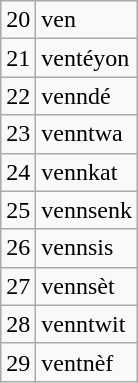<table class="wikitable" style="float:left; margin-right:0.5em">
<tr>
<td>20</td>
<td>ven</td>
</tr>
<tr>
<td>21</td>
<td>ventéyon</td>
</tr>
<tr>
<td>22</td>
<td>venndé</td>
</tr>
<tr>
<td>23</td>
<td>venntwa</td>
</tr>
<tr>
<td>24</td>
<td>vennkat</td>
</tr>
<tr>
<td>25</td>
<td>vennsenk</td>
</tr>
<tr>
<td>26</td>
<td>vennsis</td>
</tr>
<tr>
<td>27</td>
<td>vennsèt</td>
</tr>
<tr>
<td>28</td>
<td>venntwit</td>
</tr>
<tr>
<td>29</td>
<td>ventnèf</td>
</tr>
</table>
